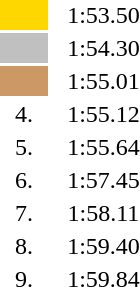<table style="text-align:center">
<tr>
<td width=30 bgcolor=gold></td>
<td align=left></td>
<td width=60>1:53.50</td>
</tr>
<tr>
<td bgcolor=silver></td>
<td align=left></td>
<td>1:54.30</td>
</tr>
<tr>
<td bgcolor=cc9966></td>
<td align=left></td>
<td>1:55.01</td>
</tr>
<tr>
<td>4.</td>
<td align=left></td>
<td>1:55.12</td>
</tr>
<tr>
<td>5.</td>
<td align=left></td>
<td>1:55.64</td>
</tr>
<tr>
<td>6.</td>
<td align=left></td>
<td>1:57.45</td>
</tr>
<tr>
<td>7.</td>
<td align=left></td>
<td>1:58.11</td>
</tr>
<tr>
<td>8.</td>
<td align=left></td>
<td>1:59.40</td>
</tr>
<tr>
<td>9.</td>
<td align=left></td>
<td>1:59.84</td>
</tr>
</table>
